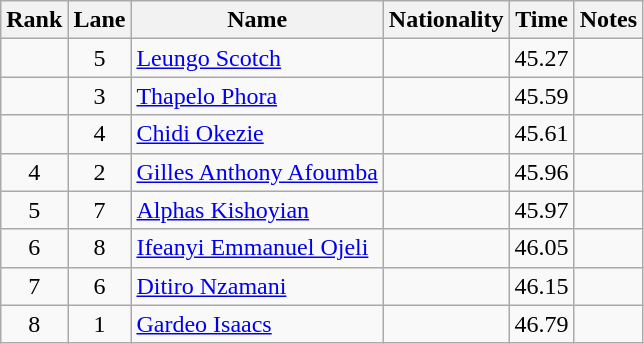<table class="wikitable sortable" style="text-align:center">
<tr>
<th>Rank</th>
<th>Lane</th>
<th>Name</th>
<th>Nationality</th>
<th>Time</th>
<th>Notes</th>
</tr>
<tr>
<td></td>
<td>5</td>
<td align=left><a href='#'>Leungo Scotch</a></td>
<td align=left></td>
<td>45.27</td>
<td></td>
</tr>
<tr>
<td></td>
<td>3</td>
<td align=left><a href='#'>Thapelo Phora</a></td>
<td align=left></td>
<td>45.59</td>
<td></td>
</tr>
<tr>
<td></td>
<td>4</td>
<td align=left><a href='#'>Chidi Okezie</a></td>
<td align=left></td>
<td>45.61</td>
<td></td>
</tr>
<tr>
<td>4</td>
<td>2</td>
<td align=left><a href='#'>Gilles Anthony Afoumba</a></td>
<td align=left></td>
<td>45.96</td>
<td></td>
</tr>
<tr>
<td>5</td>
<td>7</td>
<td align=left><a href='#'>Alphas Kishoyian</a></td>
<td align=left></td>
<td>45.97</td>
<td></td>
</tr>
<tr>
<td>6</td>
<td>8</td>
<td align=left><a href='#'>Ifeanyi Emmanuel Ojeli</a></td>
<td align=left></td>
<td>46.05</td>
<td></td>
</tr>
<tr>
<td>7</td>
<td>6</td>
<td align=left><a href='#'>Ditiro Nzamani</a></td>
<td align=left></td>
<td>46.15</td>
<td></td>
</tr>
<tr>
<td>8</td>
<td>1</td>
<td align=left><a href='#'>Gardeo Isaacs</a></td>
<td align=left></td>
<td>46.79</td>
<td></td>
</tr>
</table>
